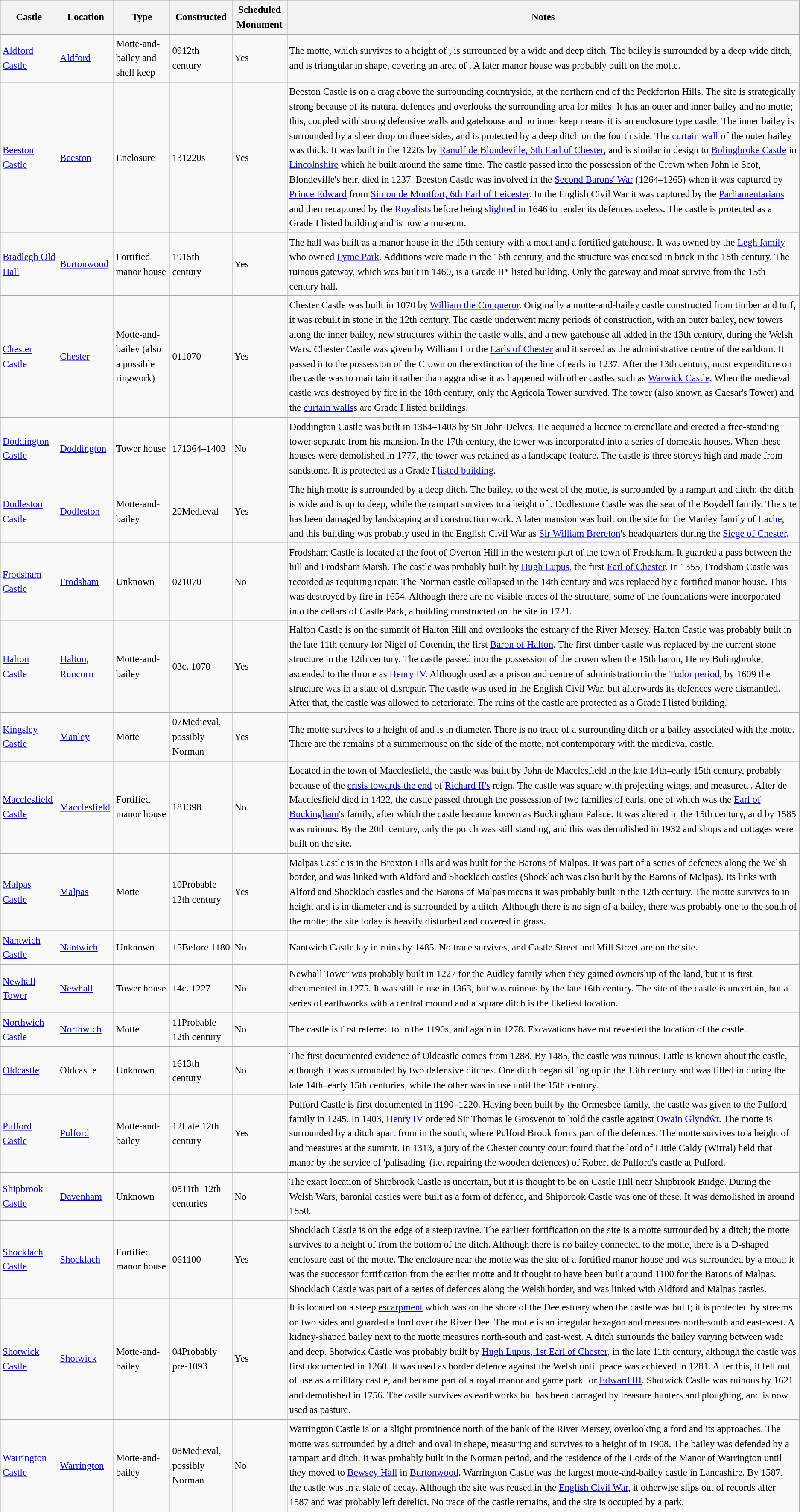<table class="wikitable sortable" style="font-size:95%; border:0; text-align:left; line-height:150%; width=100%;">
<tr>
<th>Castle</th>
<th class="unsortable">Location</th>
<th>Type</th>
<th>Constructed</th>
<th>Scheduled Monument</th>
<th class="unsortable">Notes</th>
</tr>
<tr>
<td><a href='#'>Aldford Castle</a></td>
<td><a href='#'>Aldford</a><br><small></small></td>
<td>Motte-and-bailey and shell keep</td>
<td><span>09</span>12th century</td>
<td>Yes</td>
<td>The motte, which survives to a height of , is surrounded by a  wide and  deep ditch. The bailey is surrounded by a  deep  wide ditch, and is triangular in shape, covering an area of . A later manor house was probably built on the motte.</td>
</tr>
<tr>
<td><a href='#'>Beeston Castle</a></td>
<td><a href='#'>Beeston</a><br><small></small></td>
<td>Enclosure</td>
<td><span>13</span>1220s</td>
<td>Yes</td>
<td>Beeston Castle is on a crag  above the surrounding countryside, at the northern end of the Peckforton Hills. The site is strategically strong because of its natural defences and overlooks the surrounding area for miles. It has an outer and inner bailey and no motte; this, coupled with strong defensive walls and gatehouse and no inner keep means it is an enclosure type castle. The inner bailey is surrounded by a sheer drop on three sides, and is protected by a  deep ditch on the fourth side. The <a href='#'>curtain wall</a> of the outer bailey was  thick. It was built in the 1220s by <a href='#'>Ranulf de Blondeville, 6th Earl of Chester</a>, and is similar in design to <a href='#'>Bolingbroke Castle</a> in <a href='#'>Lincolnshire</a> which he built around the same time. The castle passed into the possession of the Crown when John le Scot, Blondeville's heir, died in 1237. Beeston Castle was involved in the <a href='#'>Second Barons' War</a> (1264–1265) when it was captured by <a href='#'>Prince Edward</a> from <a href='#'>Simon de Montfort, 6th Earl of Leicester</a>. In the English Civil War it was captured by the <a href='#'>Parliamentarians</a> and then recaptured by the <a href='#'>Royalists</a> before being <a href='#'>slighted</a> in 1646 to render its defences useless. The castle is protected as a Grade I listed building and is now a museum.</td>
</tr>
<tr>
<td><a href='#'>Bradlegh Old Hall</a></td>
<td><a href='#'>Burtonwood</a><br><small></small></td>
<td>Fortified manor house</td>
<td><span>19</span>15th century</td>
<td>Yes</td>
<td>The hall was built as a manor house in the 15th century with a moat and a fortified gatehouse. It was owned by the <a href='#'>Legh family</a> who owned <a href='#'>Lyme Park</a>. Additions were made in the 16th century, and the structure was encased in brick in the 18th century. The ruinous gateway, which was built in 1460, is a Grade II* listed building. Only the gateway and moat survive from the 15th century hall.</td>
</tr>
<tr>
<td><a href='#'>Chester Castle</a></td>
<td><a href='#'>Chester</a><br><small></small></td>
<td>Motte-and-bailey (also a possible ringwork)</td>
<td><span>01</span>1070</td>
<td>Yes</td>
<td>Chester Castle was built in 1070 by <a href='#'>William the Conqueror</a>. Originally a motte-and-bailey castle constructed from timber and turf, it was rebuilt in stone in the 12th century. The castle underwent many periods of construction, with an outer bailey, new towers along the inner bailey, new structures within the castle walls, and a new gatehouse all added in the 13th century, during the Welsh Wars. Chester Castle was given by William I to the <a href='#'>Earls of Chester</a> and it served as the administrative centre of the earldom. It passed into the possession of the Crown on the extinction of the line of earls in 1237. After the 13th century, most expenditure on the castle was to maintain it rather than aggrandise it as happened with other castles such as <a href='#'>Warwick Castle</a>. When the medieval castle was destroyed by fire in the 18th century, only the Agricola Tower survived. The tower (also known as Caesar's Tower) and the <a href='#'>curtain walls</a>s are Grade I listed buildings.</td>
</tr>
<tr>
<td><a href='#'>Doddington Castle</a></td>
<td><a href='#'>Doddington</a><br><small></small></td>
<td>Tower house</td>
<td><span>17</span>1364–1403</td>
<td>No</td>
<td>Doddington Castle was built in 1364–1403 by Sir John Delves. He acquired a licence to crenellate and erected a free-standing tower separate from his mansion. In the 17th century, the tower was incorporated into a series of domestic houses. When these houses were demolished in 1777, the tower was retained as a landscape feature. The castle is three storeys high and made from sandstone. It is protected as a Grade I <a href='#'>listed building</a>.</td>
</tr>
<tr>
<td><a href='#'>Dodleston Castle</a></td>
<td><a href='#'>Dodleston</a><br><small></small></td>
<td>Motte-and-bailey</td>
<td><span>20</span>Medieval</td>
<td>Yes</td>
<td>The  high motte is surrounded by a  deep ditch. The bailey, to the west of the motte, is surrounded by a rampart and ditch; the ditch is  wide and is up to  deep, while the rampart survives to a height of . Dodlestone Castle was the seat of the Boydell family. The site has been damaged by landscaping and construction work. A later mansion was built on the site for the Manley family of <a href='#'>Lache</a>, and this building was probably used in the English Civil War as <a href='#'>Sir William Brereton</a>'s headquarters during the <a href='#'>Siege of Chester</a>.</td>
</tr>
<tr>
<td><a href='#'>Frodsham Castle</a></td>
<td><a href='#'>Frodsham</a><br><small></small></td>
<td>Unknown</td>
<td><span>02</span>1070</td>
<td>No</td>
<td>Frodsham Castle is located at the foot of Overton Hill in the western part of the town of Frodsham. It guarded a pass between the hill and Frodsham Marsh. The castle was probably built by <a href='#'>Hugh Lupus</a>, the first <a href='#'>Earl of Chester</a>. In 1355, Frodsham Castle was recorded as requiring repair. The Norman castle collapsed in the 14th century and was replaced by a fortified manor house. This was destroyed by fire in 1654. Although there are no visible traces of the structure, some of the foundations were incorporated into the cellars of Castle Park, a building constructed on the site in 1721.</td>
</tr>
<tr>
<td><a href='#'>Halton Castle</a></td>
<td><a href='#'>Halton</a>, <a href='#'>Runcorn</a><br><small></small></td>
<td>Motte-and-bailey</td>
<td><span>03</span>c. 1070</td>
<td>Yes</td>
<td>Halton Castle is on the summit of Halton Hill and overlooks the estuary of the River Mersey. Halton Castle was probably built in the late 11th century for Nigel of Cotentin, the first <a href='#'>Baron of Halton</a>. The first timber castle was replaced by the current stone structure in the 12th century. The castle passed into the possession of the crown when the 15th baron, Henry Bolingbroke, ascended to the throne as <a href='#'>Henry IV</a>. Although used as a prison and centre of administration in the <a href='#'>Tudor period</a>, by 1609 the structure was in a state of disrepair. The castle was used in the English Civil War, but afterwards its defences were dismantled. After that, the castle was allowed to deteriorate. The ruins of the castle are protected as a Grade I listed building.</td>
</tr>
<tr>
<td><a href='#'>Kingsley Castle</a></td>
<td><a href='#'>Manley</a><br><small></small></td>
<td>Motte</td>
<td><span>07</span>Medieval, possibly Norman</td>
<td>Yes</td>
<td>The motte survives to a height of  and is  in diameter. There is no trace of a surrounding ditch or a bailey associated with the motte. There are the remains of a summerhouse on the side of the motte, not contemporary with the medieval castle.</td>
</tr>
<tr>
<td><a href='#'>Macclesfield Castle</a></td>
<td><a href='#'>Macclesfield</a><br><small></small></td>
<td>Fortified manor house</td>
<td><span>18</span>1398</td>
<td>No</td>
<td>Located in the town of Macclesfield, the castle was built by John de Macclesfield in the late 14th–early 15th century, probably because of the <a href='#'>crisis towards the end</a> of <a href='#'>Richard II's</a> reign. The castle was square with projecting wings, and measured . After de Macclesfield died in 1422, the castle passed through the possession of two families of earls, one of which was the <a href='#'>Earl of Buckingham</a>'s family, after which the castle became known as Buckingham Palace. It was altered in the 15th century, and by 1585 was ruinous. By the 20th century, only the porch was still standing, and this was demolished in 1932 and shops and cottages were built on the site.</td>
</tr>
<tr>
<td><a href='#'>Malpas Castle</a></td>
<td><a href='#'>Malpas</a><br><small></small></td>
<td>Motte</td>
<td><span>10</span>Probable 12th century</td>
<td>Yes</td>
<td>Malpas Castle is in the Broxton Hills and was built for the Barons of Malpas. It was part of a series of defences along the Welsh border, and was linked with Aldford and Shocklach castles (Shocklach was also built by the Barons of Malpas). Its links with Alford and Shocklach castles and the Barons of Malpas means it was probably built in the 12th century. The motte survives to  in height and is  in diameter and is surrounded by a ditch. Although there is no sign of a bailey, there was probably one to the south of the motte; the site today is heavily disturbed and covered in grass.</td>
</tr>
<tr>
<td><a href='#'>Nantwich Castle</a></td>
<td><a href='#'>Nantwich</a><br><small></small></td>
<td>Unknown</td>
<td><span>15</span>Before 1180</td>
<td>No</td>
<td>Nantwich Castle lay in ruins by 1485. No trace survives, and Castle Street and Mill Street are on the site.</td>
</tr>
<tr>
<td><a href='#'>Newhall Tower</a></td>
<td><a href='#'>Newhall</a><br><small></small></td>
<td>Tower house</td>
<td><span>14</span>c. 1227</td>
<td>No</td>
<td>Newhall Tower was probably built in 1227 for the Audley family when they gained ownership of the land, but it is first documented in 1275. It was still in use in 1363, but was ruinous by the late 16th century. The site of the castle is uncertain, but a series of earthworks with a central mound and a square ditch is the likeliest location.</td>
</tr>
<tr>
<td><a href='#'>Northwich Castle</a></td>
<td><a href='#'>Northwich</a><br><small></small></td>
<td>Motte</td>
<td><span>11</span>Probable 12th century</td>
<td>No</td>
<td>The castle is first referred to in the 1190s, and again in 1278. Excavations have not revealed the location of the castle.</td>
</tr>
<tr>
<td><a href='#'>Oldcastle</a></td>
<td>Oldcastle<br><small></small></td>
<td>Unknown</td>
<td><span>16</span>13th century</td>
<td>No</td>
<td>The first documented evidence of Oldcastle comes from 1288. By 1485, the castle was ruinous. Little is known about the castle, although it was surrounded by two defensive ditches. One ditch began silting up in the 13th century and was filled in during the late 14th–early 15th centuries, while the other was in use until the 15th century.</td>
</tr>
<tr>
<td><a href='#'>Pulford Castle</a></td>
<td><a href='#'>Pulford</a><br><small></small></td>
<td>Motte-and-bailey</td>
<td><span>12</span>Late 12th century</td>
<td>Yes</td>
<td>Pulford Castle is first documented in 1190–1220. Having been built by the Ormesbee family, the castle was given to the Pulford family in 1245. In 1403, <a href='#'>Henry IV</a> ordered Sir Thomas le Grosvenor to hold the castle against <a href='#'>Owain Glyndŵr</a>. The motte is surrounded by a ditch apart from in the south, where Pulford Brook forms part of the defences. The motte survives to a height of  and measures  at the summit. In 1313, a jury of the Chester county court found that the lord of Little Caldy (Wirral) held that manor by the service of 'palisading' (i.e. repairing the wooden defences) of Robert de Pulford's castle at Pulford.</td>
</tr>
<tr>
<td><a href='#'>Shipbrook Castle</a></td>
<td><a href='#'>Davenham</a><br><small></small></td>
<td>Unknown</td>
<td><span>05</span>11th–12th centuries</td>
<td>No</td>
<td>The exact location of Shipbrook Castle is uncertain, but it is thought to be on Castle Hill near Shipbrook Bridge. During the Welsh Wars, baronial castles were built as a form of defence, and Shipbrook Castle was one of these. It was demolished in around 1850.</td>
</tr>
<tr>
<td><a href='#'>Shocklach Castle</a></td>
<td><a href='#'>Shocklach</a><br><small></small></td>
<td>Fortified manor house</td>
<td><span>06</span>1100</td>
<td>Yes</td>
<td>Shocklach Castle is on the edge of a steep ravine. The earliest fortification on the site is a motte surrounded by a ditch; the motte survives to a height of  from the bottom of the ditch. Although there is no bailey connected to the motte, there is a D-shaped enclosure  east of the motte. The enclosure near the motte was the site of a fortified manor house and was surrounded by a moat; it was the successor fortification from the earlier motte and it thought to have been built around 1100 for the Barons of Malpas. Shocklach Castle was part of a series of defences along the Welsh border, and was linked with Aldford and Malpas castles.</td>
</tr>
<tr>
<td><a href='#'>Shotwick Castle</a></td>
<td><a href='#'>Shotwick</a><br><small></small></td>
<td>Motte-and-bailey</td>
<td><span>04</span>Probably pre-1093</td>
<td>Yes</td>
<td>It is located on a steep <a href='#'>escarpment</a> which was on the shore of the Dee estuary when the castle was built; it is protected by streams on two sides and guarded a ford over the River Dee. The motte is an irregular hexagon and measures  north-south and  east-west. A kidney-shaped bailey next to the motte measures  north-south and  east-west. A ditch surrounds the bailey varying between  wide and  deep. Shotwick Castle was probably built by <a href='#'>Hugh Lupus, 1st Earl of Chester</a>, in the late 11th century, although the castle was first documented in 1260. It was used as border defence against the Welsh until peace was achieved in 1281. After this, it fell out of use as a military castle, and became part of a royal manor and game park for <a href='#'>Edward III</a>. Shotwick Castle was ruinous by 1621 and demolished in 1756. The castle survives as earthworks but has been damaged by treasure hunters and ploughing, and is now used as pasture.</td>
</tr>
<tr>
<td><a href='#'>Warrington Castle</a></td>
<td><a href='#'>Warrington</a><br><small></small></td>
<td>Motte-and-bailey</td>
<td><span>08</span>Medieval, possibly Norman</td>
<td>No</td>
<td>Warrington Castle is on a slight prominence  north of the bank of the River Mersey, overlooking a ford and its approaches. The motte was surrounded by a ditch and oval in shape, measuring  and survives to a height of  in 1908. The bailey was defended by a rampart and ditch. It was probably built in the Norman period, and the residence of the Lords of the Manor of Warrington until they moved to <a href='#'>Bewsey Hall</a> in <a href='#'>Burtonwood</a>. Warrington Castle was the largest motte-and-bailey castle in Lancashire. By 1587, the castle was in a state of decay. Although the site was reused in the <a href='#'>English Civil War</a>, it otherwise slips out of records after 1587 and was probably left derelict. No trace of the castle remains, and the site is occupied by a park.</td>
</tr>
</table>
